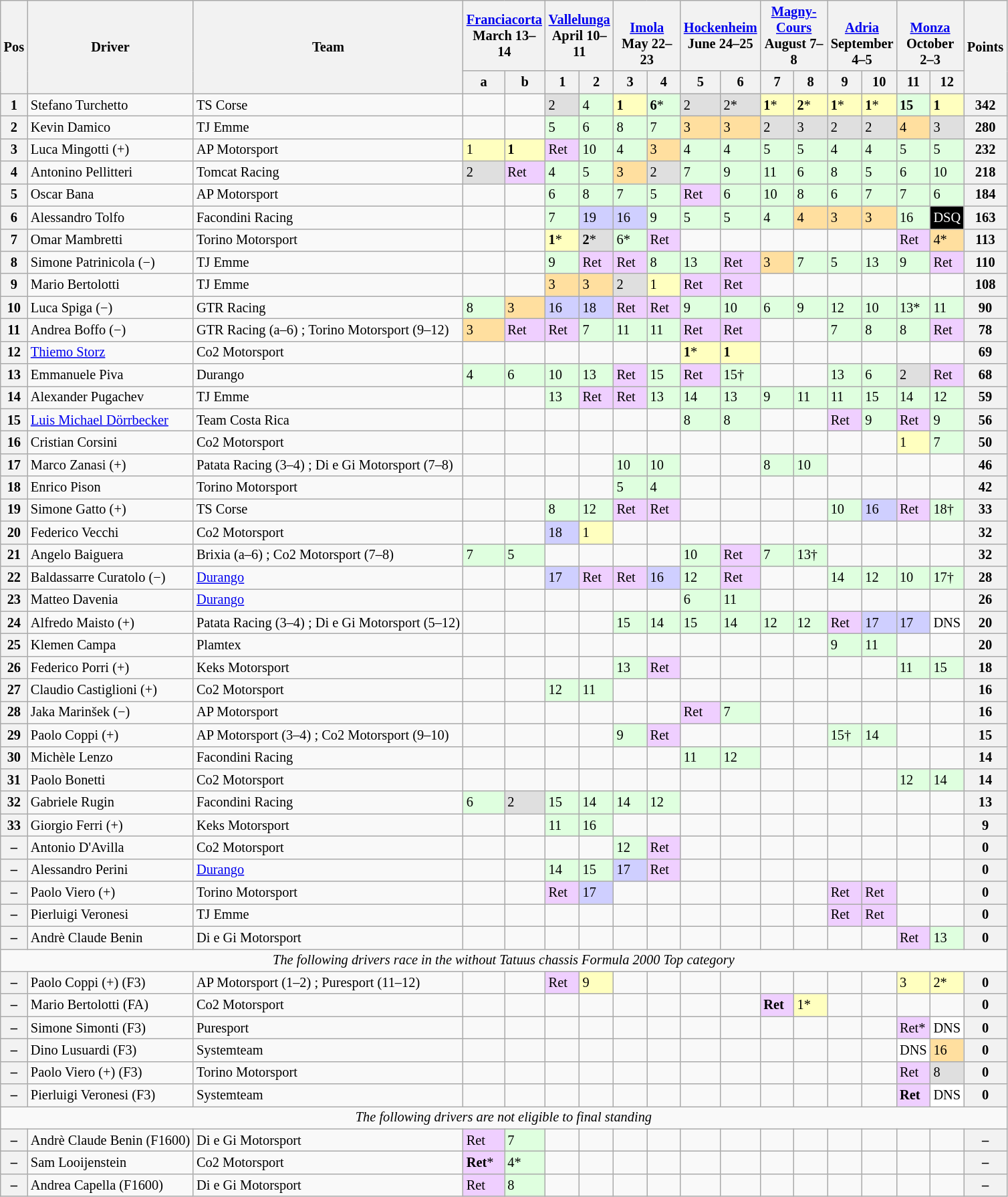<table class="wikitable" style="font-size:85%">
<tr>
<th rowspan=2>Pos</th>
<th rowspan=2>Driver</th>
<th rowspan=2>Team</th>
<th colspan=2> <a href='#'>Franciacorta</a><br>March 13–14</th>
<th colspan=2> <a href='#'>Vallelunga</a><br>April 10–11</th>
<th colspan=2><br><a href='#'>Imola</a><br>May 22–23</th>
<th colspan=2> <a href='#'>Hockenheim</a><br>June 24–25</th>
<th colspan=2> <a href='#'>Magny-Cours</a><br>August 7–8</th>
<th colspan=2><br><a href='#'>Adria</a><br>September 4–5</th>
<th colspan=2><br><a href='#'>Monza</a><br>October 2–3</th>
<th rowspan=2>Points</th>
</tr>
<tr>
<th width="27">a</th>
<th width="27">b</th>
<th width="27">1</th>
<th width="27">2</th>
<th width="27">3</th>
<th width="27">4</th>
<th width="27">5</th>
<th width="27">6</th>
<th width="27">7</th>
<th width="27">8</th>
<th width="27">9</th>
<th width="27">10</th>
<th width="27">11</th>
<th width="27">12</th>
</tr>
<tr>
<th>1</th>
<td> Stefano Turchetto</td>
<td>TS Corse</td>
<td></td>
<td></td>
<td style="background:#DFDFDF;">2</td>
<td style="background:#DFFFDF;">4</td>
<td style="background:#FFFFBF;"><strong>1</strong></td>
<td style="background:#DFFFDF;"><strong>6</strong>*</td>
<td style="background:#DFDFDF;">2</td>
<td style="background:#DFDFDF;">2*</td>
<td style="background:#FFFFBF;"><strong>1</strong>*</td>
<td style="background:#FFFFBF;"><strong>2</strong>*</td>
<td style="background:#FFFFBF;"><strong>1</strong>*</td>
<td style="background:#FFFFBF;"><strong>1</strong>*</td>
<td style="background:#DFFFDF;"><strong>15</strong></td>
<td style="background:#FFFFBF;"><strong>1</strong></td>
<th>342</th>
</tr>
<tr>
<th>2</th>
<td> Kevin Damico</td>
<td>TJ Emme</td>
<td></td>
<td></td>
<td style="background:#DFFFDF;">5</td>
<td style="background:#DFFFDF;">6</td>
<td style="background:#DFFFDF;">8</td>
<td style="background:#DFFFDF;">7</td>
<td style="background:#FFDF9F;">3</td>
<td style="background:#FFDF9F;">3</td>
<td style="background:#DFDFDF;">2</td>
<td style="background:#DFDFDF;">3</td>
<td style="background:#DFDFDF;">2</td>
<td style="background:#DFDFDF;">2</td>
<td style="background:#FFDF9F;">4</td>
<td style="background:#DFDFDF;">3</td>
<th>280</th>
</tr>
<tr>
<th>3</th>
<td> Luca Mingotti (+)</td>
<td>AP Motorsport</td>
<td style="background:#FFFFBF;">1</td>
<td style="background:#FFFFBF;"><strong>1</strong></td>
<td style="background:#EFCFFF;">Ret</td>
<td style="background:#DFFFDF;">10</td>
<td style="background:#DFFFDF;">4</td>
<td style="background:#FFDF9F;">3</td>
<td style="background:#DFFFDF;">4</td>
<td style="background:#DFFFDF;">4</td>
<td style="background:#DFFFDF;">5</td>
<td style="background:#DFFFDF;">5</td>
<td style="background:#DFFFDF;">4</td>
<td style="background:#DFFFDF;">4</td>
<td style="background:#DFFFDF;">5</td>
<td style="background:#DFFFDF;">5</td>
<th>232</th>
</tr>
<tr>
<th>4</th>
<td> Antonino Pellitteri</td>
<td>Tomcat Racing</td>
<td style="background:#DFDFDF;">2</td>
<td style="background:#EFCFFF;">Ret</td>
<td style="background:#DFFFDF;">4</td>
<td style="background:#DFFFDF;">5</td>
<td style="background:#FFDF9F;">3</td>
<td style="background:#DFDFDF;">2</td>
<td style="background:#DFFFDF;">7</td>
<td style="background:#DFFFDF;">9</td>
<td style="background:#DFFFDF;">11</td>
<td style="background:#DFFFDF;">6</td>
<td style="background:#DFFFDF;">8</td>
<td style="background:#DFFFDF;">5</td>
<td style="background:#DFFFDF;">6</td>
<td style="background:#DFFFDF;">10</td>
<th>218</th>
</tr>
<tr>
<th>5</th>
<td> Oscar Bana</td>
<td>AP Motorsport</td>
<td></td>
<td></td>
<td style="background:#DFFFDF;">6</td>
<td style="background:#DFFFDF;">8</td>
<td style="background:#DFFFDF;">7</td>
<td style="background:#DFFFDF;">5</td>
<td style="background:#EFCFFF;">Ret</td>
<td style="background:#DFFFDF;">6</td>
<td style="background:#DFFFDF;">10</td>
<td style="background:#DFFFDF;">8</td>
<td style="background:#DFFFDF;">6</td>
<td style="background:#DFFFDF;">7</td>
<td style="background:#DFFFDF;">7</td>
<td style="background:#DFFFDF;">6</td>
<th>184</th>
</tr>
<tr>
<th>6</th>
<td> Alessandro Tolfo</td>
<td>Facondini Racing</td>
<td></td>
<td></td>
<td style="background:#DFFFDF;">7</td>
<td style="background:#CFCFFF;">19</td>
<td style="background:#CFCFFF;">16</td>
<td style="background:#DFFFDF;">9</td>
<td style="background:#DFFFDF;">5</td>
<td style="background:#DFFFDF;">5</td>
<td style="background:#DFFFDF;">4</td>
<td style="background:#FFDF9F;">4</td>
<td style="background:#FFDF9F;">3</td>
<td style="background:#FFDF9F;">3</td>
<td style="background:#DFFFDF;">16</td>
<td style="background:#000000; color:white">DSQ</td>
<th>163</th>
</tr>
<tr>
<th>7</th>
<td> Omar Mambretti</td>
<td>Torino Motorsport</td>
<td></td>
<td></td>
<td style="background:#FFFFBF;"><strong>1</strong>*</td>
<td style="background:#DFDFDF;"><strong>2</strong>*</td>
<td style="background:#DFFFDF;">6*</td>
<td style="background:#EFCFFF;">Ret</td>
<td></td>
<td></td>
<td></td>
<td></td>
<td></td>
<td></td>
<td style="background:#EFCFFF;">Ret</td>
<td style="background:#FFDF9F;">4*</td>
<th>113</th>
</tr>
<tr>
<th>8</th>
<td> Simone Patrinicola (−)</td>
<td>TJ Emme</td>
<td></td>
<td></td>
<td style="background:#DFFFDF;">9</td>
<td style="background:#EFCFFF;">Ret</td>
<td style="background:#EFCFFF;">Ret</td>
<td style="background:#DFFFDF;">8</td>
<td style="background:#DFFFDF;">13</td>
<td style="background:#EFCFFF;">Ret</td>
<td style="background:#FFDF9F;">3</td>
<td style="background:#DFFFDF;">7</td>
<td style="background:#DFFFDF;">5</td>
<td style="background:#DFFFDF;">13</td>
<td style="background:#DFFFDF;">9</td>
<td style="background:#EFCFFF;">Ret</td>
<th>110</th>
</tr>
<tr>
<th>9</th>
<td> Mario Bertolotti</td>
<td>TJ Emme</td>
<td></td>
<td></td>
<td style="background:#FFDF9F;">3</td>
<td style="background:#FFDF9F;">3</td>
<td style="background:#DFDFDF;">2</td>
<td style="background:#FFFFBF;">1</td>
<td style="background:#EFCFFF;">Ret</td>
<td style="background:#EFCFFF;">Ret</td>
<td></td>
<td></td>
<td></td>
<td></td>
<td></td>
<td></td>
<th>108</th>
</tr>
<tr>
<th>10</th>
<td> Luca Spiga (−)</td>
<td>GTR Racing</td>
<td style="background:#DFFFDF;">8</td>
<td style="background:#FFDF9F;">3</td>
<td style="background:#CFCFFF;">16</td>
<td style="background:#CFCFFF;">18</td>
<td style="background:#EFCFFF;">Ret</td>
<td style="background:#EFCFFF;">Ret</td>
<td style="background:#DFFFDF;">9</td>
<td style="background:#DFFFDF;">10</td>
<td style="background:#DFFFDF;">6</td>
<td style="background:#DFFFDF;">9</td>
<td style="background:#DFFFDF;">12</td>
<td style="background:#DFFFDF;">10</td>
<td style="background:#DFFFDF;">13*</td>
<td style="background:#DFFFDF;">11</td>
<th>90</th>
</tr>
<tr>
<th>11</th>
<td> Andrea Boffo (−)</td>
<td>GTR Racing (a–6) ; Torino Motorsport (9–12)</td>
<td style="background:#FFDF9F;">3</td>
<td style="background:#EFCFFF;">Ret</td>
<td style="background:#EFCFFF;">Ret</td>
<td style="background:#DFFFDF;">7</td>
<td style="background:#DFFFDF;">11</td>
<td style="background:#DFFFDF;">11</td>
<td style="background:#EFCFFF;">Ret</td>
<td style="background:#EFCFFF;">Ret</td>
<td></td>
<td></td>
<td style="background:#DFFFDF;">7</td>
<td style="background:#DFFFDF;">8</td>
<td style="background:#DFFFDF;">8</td>
<td style="background:#EFCFFF;">Ret</td>
<th>78</th>
</tr>
<tr>
<th>12</th>
<td> <a href='#'>Thiemo Storz</a></td>
<td>Co2 Motorsport</td>
<td></td>
<td></td>
<td></td>
<td></td>
<td></td>
<td></td>
<td style="background:#FFFFBF;"><strong>1</strong>*</td>
<td style="background:#FFFFBF;"><strong>1</strong></td>
<td></td>
<td></td>
<td></td>
<td></td>
<td></td>
<td></td>
<th>69</th>
</tr>
<tr>
<th>13</th>
<td> Emmanuele Piva</td>
<td>Durango</td>
<td style="background:#DFFFDF;">4</td>
<td style="background:#DFFFDF;">6</td>
<td style="background:#DFFFDF;">10</td>
<td style="background:#DFFFDF;">13</td>
<td style="background:#EFCFFF;">Ret</td>
<td style="background:#DFFFDF;">15</td>
<td style="background:#EFCFFF;">Ret</td>
<td style="background:#DFFFDF;">15†</td>
<td></td>
<td></td>
<td style="background:#DFFFDF;">13</td>
<td style="background:#DFFFDF;">6</td>
<td style="background:#DFDFDF;">2</td>
<td style="background:#EFCFFF;">Ret</td>
<th>68</th>
</tr>
<tr>
<th>14</th>
<td> Alexander Pugachev</td>
<td>TJ Emme</td>
<td></td>
<td></td>
<td style="background:#DFFFDF;">13</td>
<td style="background:#EFCFFF;">Ret</td>
<td style="background:#EFCFFF;">Ret</td>
<td style="background:#DFFFDF;">13</td>
<td style="background:#DFFFDF;">14</td>
<td style="background:#DFFFDF;">13</td>
<td style="background:#DFFFDF;">9</td>
<td style="background:#DFFFDF;">11</td>
<td style="background:#DFFFDF;">11</td>
<td style="background:#DFFFDF;">15</td>
<td style="background:#DFFFDF;">14</td>
<td style="background:#DFFFDF;">12</td>
<th>59</th>
</tr>
<tr>
<th>15</th>
<td> <a href='#'>Luis Michael Dörrbecker</a></td>
<td>Team Costa Rica</td>
<td></td>
<td></td>
<td></td>
<td></td>
<td></td>
<td></td>
<td style="background:#DFFFDF;">8</td>
<td style="background:#DFFFDF;">8</td>
<td></td>
<td></td>
<td style="background:#EFCFFF;">Ret</td>
<td style="background:#DFFFDF;">9</td>
<td style="background:#EFCFFF;">Ret</td>
<td style="background:#DFFFDF;">9</td>
<th>56</th>
</tr>
<tr>
<th>16</th>
<td> Cristian Corsini</td>
<td>Co2 Motorsport</td>
<td></td>
<td></td>
<td></td>
<td></td>
<td></td>
<td></td>
<td></td>
<td></td>
<td></td>
<td></td>
<td></td>
<td></td>
<td style="background:#FFFFBF;">1</td>
<td style="background:#DFFFDF;">7</td>
<th>50</th>
</tr>
<tr>
<th>17</th>
<td> Marco Zanasi (+)</td>
<td>Patata Racing (3–4) ; Di e Gi Motorsport (7–8)</td>
<td></td>
<td></td>
<td></td>
<td></td>
<td style="background:#DFFFDF;">10</td>
<td style="background:#DFFFDF;">10</td>
<td></td>
<td></td>
<td style="background:#DFFFDF;">8</td>
<td style="background:#DFFFDF;">10</td>
<td></td>
<td></td>
<td></td>
<td></td>
<th>46</th>
</tr>
<tr>
<th>18</th>
<td> Enrico Pison</td>
<td>Torino Motorsport</td>
<td></td>
<td></td>
<td></td>
<td></td>
<td style="background:#DFFFDF;">5</td>
<td style="background:#DFFFDF;">4</td>
<td></td>
<td></td>
<td></td>
<td></td>
<td></td>
<td></td>
<td></td>
<td></td>
<th>42</th>
</tr>
<tr>
<th>19</th>
<td> Simone Gatto (+)</td>
<td>TS Corse</td>
<td></td>
<td></td>
<td style="background:#DFFFDF;">8</td>
<td style="background:#DFFFDF;">12</td>
<td style="background:#EFCFFF;">Ret</td>
<td style="background:#EFCFFF;">Ret</td>
<td></td>
<td></td>
<td></td>
<td></td>
<td style="background:#DFFFDF;">10</td>
<td style="background:#CFCFFF;">16</td>
<td style="background:#EFCFFF;">Ret</td>
<td style="background:#DFFFDF;">18†</td>
<th>33</th>
</tr>
<tr>
<th>20</th>
<td> Federico Vecchi</td>
<td>Co2 Motorsport</td>
<td></td>
<td></td>
<td style="background:#CFCFFF;">18</td>
<td style="background:#FFFFBF;">1</td>
<td></td>
<td></td>
<td></td>
<td></td>
<td></td>
<td></td>
<td></td>
<td></td>
<td></td>
<td></td>
<th>32</th>
</tr>
<tr>
<th>21</th>
<td> Angelo Baiguera</td>
<td>Brixia (a–6) ; Co2 Motorsport (7–8)</td>
<td style="background:#DFFFDF;">7</td>
<td style="background:#DFFFDF;">5</td>
<td></td>
<td></td>
<td></td>
<td></td>
<td style="background:#DFFFDF;">10</td>
<td style="background:#EFCFFF;">Ret</td>
<td style="background:#DFFFDF;">7</td>
<td style="background:#DFFFDF;">13†</td>
<td></td>
<td></td>
<td></td>
<td></td>
<th>32</th>
</tr>
<tr>
<th>22</th>
<td> Baldassarre Curatolo (−)</td>
<td><a href='#'>Durango</a></td>
<td></td>
<td></td>
<td style="background:#CFCFFF;">17</td>
<td style="background:#EFCFFF;">Ret</td>
<td style="background:#EFCFFF;">Ret</td>
<td style="background:#CFCFFF;">16</td>
<td style="background:#DFFFDF;">12</td>
<td style="background:#EFCFFF;">Ret</td>
<td></td>
<td></td>
<td style="background:#DFFFDF;">14</td>
<td style="background:#DFFFDF;">12</td>
<td style="background:#DFFFDF;">10</td>
<td style="background:#DFFFDF;">17†</td>
<th>28</th>
</tr>
<tr>
<th>23</th>
<td> Matteo Davenia</td>
<td><a href='#'>Durango</a></td>
<td></td>
<td></td>
<td></td>
<td></td>
<td></td>
<td></td>
<td style="background:#DFFFDF;">6</td>
<td style="background:#DFFFDF;">11</td>
<td></td>
<td></td>
<td></td>
<td></td>
<td></td>
<td></td>
<th>26</th>
</tr>
<tr>
<th>24</th>
<td> Alfredo Maisto (+)</td>
<td>Patata Racing (3–4) ; Di e Gi Motorsport (5–12)</td>
<td></td>
<td></td>
<td></td>
<td></td>
<td style="background:#DFFFDF;">15</td>
<td style="background:#DFFFDF;">14</td>
<td style="background:#DFFFDF;">15</td>
<td style="background:#DFFFDF;">14</td>
<td style="background:#DFFFDF;">12</td>
<td style="background:#DFFFDF;">12</td>
<td style="background:#EFCFFF;">Ret</td>
<td style="background:#CFCFFF;">17</td>
<td style="background:#CFCFFF;">17</td>
<td style="background:#FFFFFF;">DNS</td>
<th>20</th>
</tr>
<tr>
<th>25</th>
<td> Klemen Campa</td>
<td>Plamtex</td>
<td></td>
<td></td>
<td></td>
<td></td>
<td></td>
<td></td>
<td></td>
<td></td>
<td></td>
<td></td>
<td style="background:#DFFFDF;">9</td>
<td style="background:#DFFFDF;">11</td>
<td></td>
<td></td>
<th>20</th>
</tr>
<tr>
<th>26</th>
<td> Federico Porri (+)</td>
<td>Keks Motorsport</td>
<td></td>
<td></td>
<td></td>
<td></td>
<td style="background:#DFFFDF;">13</td>
<td style="background:#EFCFFF;">Ret</td>
<td></td>
<td></td>
<td></td>
<td></td>
<td></td>
<td></td>
<td style="background:#DFFFDF;">11</td>
<td style="background:#DFFFDF;">15</td>
<th>18</th>
</tr>
<tr>
<th>27</th>
<td> Claudio Castiglioni (+)</td>
<td>Co2 Motorsport</td>
<td></td>
<td></td>
<td style="background:#DFFFDF;">12</td>
<td style="background:#DFFFDF;">11</td>
<td></td>
<td></td>
<td></td>
<td></td>
<td></td>
<td></td>
<td></td>
<td></td>
<td></td>
<td></td>
<th>16</th>
</tr>
<tr>
<th>28</th>
<td> Jaka Marinšek (−)</td>
<td>AP Motorsport</td>
<td></td>
<td></td>
<td></td>
<td></td>
<td></td>
<td></td>
<td style="background:#EFCFFF;">Ret</td>
<td style="background:#DFFFDF;">7</td>
<td></td>
<td></td>
<td></td>
<td></td>
<td></td>
<td></td>
<th>16</th>
</tr>
<tr>
<th>29</th>
<td> Paolo Coppi (+)</td>
<td>AP Motorsport (3–4) ; Co2 Motorsport (9–10)</td>
<td></td>
<td></td>
<td></td>
<td></td>
<td style="background:#DFFFDF;">9</td>
<td style="background:#EFCFFF;">Ret</td>
<td></td>
<td></td>
<td></td>
<td></td>
<td style="background:#DFFFDF;">15†</td>
<td style="background:#DFFFDF;">14</td>
<td></td>
<td></td>
<th>15</th>
</tr>
<tr>
<th>30</th>
<td> Michèle Lenzo</td>
<td>Facondini Racing</td>
<td></td>
<td></td>
<td></td>
<td></td>
<td></td>
<td></td>
<td style="background:#DFFFDF;">11</td>
<td style="background:#DFFFDF;">12</td>
<td></td>
<td></td>
<td></td>
<td></td>
<td></td>
<td></td>
<th>14</th>
</tr>
<tr>
<th>31</th>
<td> Paolo Bonetti</td>
<td>Co2 Motorsport</td>
<td></td>
<td></td>
<td></td>
<td></td>
<td></td>
<td></td>
<td></td>
<td></td>
<td></td>
<td></td>
<td></td>
<td></td>
<td style="background:#DFFFDF;">12</td>
<td style="background:#DFFFDF;">14</td>
<th>14</th>
</tr>
<tr>
<th>32</th>
<td> Gabriele Rugin</td>
<td>Facondini Racing</td>
<td style="background:#DFFFDF;">6</td>
<td style="background:#DFDFDF;">2</td>
<td style="background:#DFFFDF;">15</td>
<td style="background:#DFFFDF;">14</td>
<td style="background:#DFFFDF;">14</td>
<td style="background:#DFFFDF;">12</td>
<td></td>
<td></td>
<td></td>
<td></td>
<td></td>
<td></td>
<td></td>
<td></td>
<th>13</th>
</tr>
<tr>
<th>33</th>
<td> Giorgio Ferri (+)</td>
<td>Keks Motorsport</td>
<td></td>
<td></td>
<td style="background:#DFFFDF;">11</td>
<td style="background:#DFFFDF;">16</td>
<td></td>
<td></td>
<td></td>
<td></td>
<td></td>
<td></td>
<td></td>
<td></td>
<td></td>
<td></td>
<th>9</th>
</tr>
<tr>
<th>–</th>
<td> Antonio D'Avilla</td>
<td>Co2 Motorsport</td>
<td></td>
<td></td>
<td></td>
<td></td>
<td style="background:#DFFFDF;">12</td>
<td style="background:#EFCFFF;">Ret</td>
<td></td>
<td></td>
<td></td>
<td></td>
<td></td>
<td></td>
<td></td>
<td></td>
<th>0</th>
</tr>
<tr>
<th>–</th>
<td> Alessandro Perini</td>
<td><a href='#'>Durango</a></td>
<td></td>
<td></td>
<td style="background:#DFFFDF;">14</td>
<td style="background:#DFFFDF;">15</td>
<td style="background:#CFCFFF;">17</td>
<td style="background:#EFCFFF;">Ret</td>
<td></td>
<td></td>
<td></td>
<td></td>
<td></td>
<td></td>
<td></td>
<td></td>
<th>0</th>
</tr>
<tr>
<th>–</th>
<td> Paolo Viero (+)</td>
<td>Torino Motorsport</td>
<td></td>
<td></td>
<td style="background:#EFCFFF;">Ret</td>
<td style="background:#CFCFFF;">17</td>
<td></td>
<td></td>
<td></td>
<td></td>
<td></td>
<td></td>
<td style="background:#EFCFFF;">Ret</td>
<td style="background:#EFCFFF;">Ret</td>
<td></td>
<td></td>
<th>0</th>
</tr>
<tr>
<th>–</th>
<td> Pierluigi Veronesi</td>
<td>TJ Emme</td>
<td></td>
<td></td>
<td></td>
<td></td>
<td></td>
<td></td>
<td></td>
<td></td>
<td></td>
<td></td>
<td style="background:#EFCFFF;">Ret</td>
<td style="background:#EFCFFF;">Ret</td>
<td></td>
<td></td>
<th>0</th>
</tr>
<tr>
<th>–</th>
<td> Andrè Claude Benin</td>
<td>Di e Gi Motorsport</td>
<td></td>
<td></td>
<td></td>
<td></td>
<td></td>
<td></td>
<td></td>
<td></td>
<td></td>
<td></td>
<td></td>
<td></td>
<td style="background:#EFCFFF;">Ret</td>
<td style="background:#DFFFDF;">13</td>
<th>0</th>
</tr>
<tr>
<td colspan=18 align=center><em>The following drivers race in the without Tatuus chassis Formula 2000 Top category</em></td>
</tr>
<tr>
<th>–</th>
<td> Paolo Coppi (+) (F3)</td>
<td>AP Motorsport (1–2) ; Puresport (11–12)</td>
<td></td>
<td></td>
<td style="background:#EFCFFF;">Ret</td>
<td style="background:#FFFFBF;">9</td>
<td></td>
<td></td>
<td></td>
<td></td>
<td></td>
<td></td>
<td></td>
<td></td>
<td style="background:#FFFFBF;">3</td>
<td style="background:#FFFFBF;">2*</td>
<th>0</th>
</tr>
<tr>
<th>–</th>
<td> Mario Bertolotti (FA)</td>
<td>Co2 Motorsport</td>
<td></td>
<td></td>
<td></td>
<td></td>
<td></td>
<td></td>
<td></td>
<td></td>
<td style="background:#EFCFFF;"><strong>Ret</strong></td>
<td style="background:#FFFFBF;">1*</td>
<td></td>
<td></td>
<td></td>
<td></td>
<th>0</th>
</tr>
<tr>
<th>–</th>
<td> Simone Simonti (F3)</td>
<td>Puresport</td>
<td></td>
<td></td>
<td></td>
<td></td>
<td></td>
<td></td>
<td></td>
<td></td>
<td></td>
<td></td>
<td></td>
<td></td>
<td style="background:#EFCFFF;">Ret*</td>
<td style="background:#FFFFFF;">DNS</td>
<th>0</th>
</tr>
<tr>
<th>–</th>
<td> Dino Lusuardi (F3)</td>
<td>Systemteam</td>
<td></td>
<td></td>
<td></td>
<td></td>
<td></td>
<td></td>
<td></td>
<td></td>
<td></td>
<td></td>
<td></td>
<td></td>
<td style="background:#FFFFFF;">DNS</td>
<td style="background:#FFDF9F;">16</td>
<th>0</th>
</tr>
<tr>
<th>–</th>
<td> Paolo Viero (+) (F3)</td>
<td>Torino Motorsport</td>
<td></td>
<td></td>
<td></td>
<td></td>
<td></td>
<td></td>
<td></td>
<td></td>
<td></td>
<td></td>
<td></td>
<td></td>
<td style="background:#EFCFFF;">Ret</td>
<td style="background:#DFDFDF;">8</td>
<th>0</th>
</tr>
<tr>
<th>–</th>
<td> Pierluigi Veronesi (F3)</td>
<td>Systemteam</td>
<td></td>
<td></td>
<td></td>
<td></td>
<td></td>
<td></td>
<td></td>
<td></td>
<td></td>
<td></td>
<td></td>
<td></td>
<td style="background:#EFCFFF;"><strong>Ret</strong></td>
<td style="background:#FFFFFF;">DNS</td>
<th>0</th>
</tr>
<tr>
<td colspan=18 align=center><em>The following drivers are not eligible to final standing</em></td>
</tr>
<tr>
<th>–</th>
<td> Andrè Claude Benin (F1600)</td>
<td>Di e Gi Motorsport</td>
<td style="background:#EFCFFF;">Ret</td>
<td style="background:#DFFFDF;">7</td>
<td></td>
<td></td>
<td></td>
<td></td>
<td></td>
<td></td>
<td></td>
<td></td>
<td></td>
<td></td>
<td></td>
<td></td>
<th>–</th>
</tr>
<tr>
<th>–</th>
<td> Sam Looijenstein</td>
<td>Co2 Motorsport</td>
<td style="background:#EFCFFF;"><strong>Ret</strong>*</td>
<td style="background:#DFFFDF;">4*</td>
<td></td>
<td></td>
<td></td>
<td></td>
<td></td>
<td></td>
<td></td>
<td></td>
<td></td>
<td></td>
<td></td>
<td></td>
<th>–</th>
</tr>
<tr>
<th>–</th>
<td> Andrea Capella (F1600)</td>
<td>Di e Gi Motorsport</td>
<td style="background:#EFCFFF;">Ret</td>
<td style="background:#DFFFDF;">8</td>
<td></td>
<td></td>
<td></td>
<td></td>
<td></td>
<td></td>
<td></td>
<td></td>
<td></td>
<td></td>
<td></td>
<td></td>
<th>–</th>
</tr>
</table>
